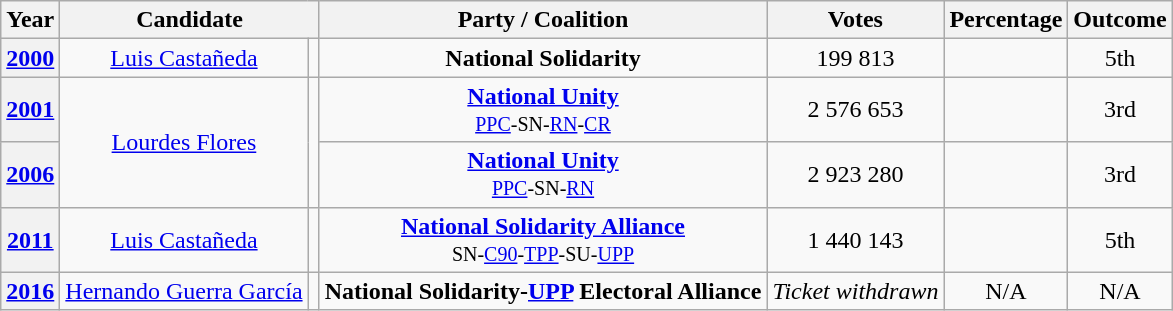<table class="wikitable" style="text-align:center">
<tr>
<th>Year</th>
<th colspan="2">Candidate</th>
<th>Party / Coalition</th>
<th>Votes</th>
<th>Percentage</th>
<th>Outcome</th>
</tr>
<tr>
<th><strong><a href='#'>2000</a></strong></th>
<td><a href='#'>Luis Castañeda</a></td>
<td></td>
<td><strong>National Solidarity</strong></td>
<td>199 813</td>
<td></td>
<td>5th</td>
</tr>
<tr>
<th><strong><a href='#'>2001</a></strong></th>
<td rowspan="2"><a href='#'>Lourdes Flores</a></td>
<td rowspan="2"></td>
<td><strong><a href='#'>National Unity</a></strong><br><small><a href='#'>PPC</a>-SN-<a href='#'>RN</a>-<a href='#'>CR</a></small></td>
<td>2 576 653</td>
<td></td>
<td>3rd</td>
</tr>
<tr>
<th><strong><a href='#'>2006</a></strong></th>
<td><strong><a href='#'>National Unity</a></strong><br><small><a href='#'>PPC</a>-SN-<a href='#'>RN</a></small></td>
<td>2 923 280</td>
<td></td>
<td>3rd</td>
</tr>
<tr>
<th><strong><a href='#'>2011</a></strong></th>
<td><a href='#'>Luis Castañeda</a></td>
<td></td>
<td><strong><a href='#'>National Solidarity Alliance</a></strong><br><small>SN-<a href='#'>C90</a>-<a href='#'>TPP</a>-SU-<a href='#'>UPP</a></small></td>
<td>1 440 143</td>
<td></td>
<td>5th</td>
</tr>
<tr>
<th><strong><a href='#'>2016</a></strong></th>
<td><a href='#'>Hernando Guerra García</a></td>
<td></td>
<td><strong>National Solidarity-<a href='#'>UPP</a> Electoral Alliance</strong></td>
<td><em>Ticket withdrawn</em></td>
<td>N/A</td>
<td>N/A</td>
</tr>
</table>
